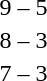<table style="text-align:center">
<tr>
<th width=200></th>
<th width=100></th>
<th width=200></th>
</tr>
<tr>
<td align=right><strong></strong></td>
<td>9 – 5</td>
<td align=left></td>
</tr>
<tr>
<td align=right><strong></strong></td>
<td>8 – 3</td>
<td align=left></td>
</tr>
<tr>
<td align=right><strong></strong></td>
<td>7 – 3</td>
<td align=left></td>
</tr>
</table>
